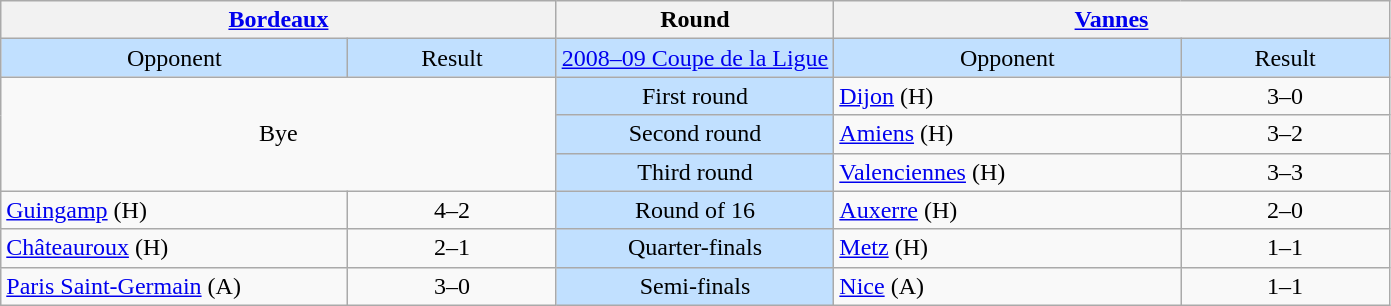<table class="wikitable" style="text-align:center; white-space:nowrap;">
<tr>
<th colspan="2"><a href='#'>Bordeaux</a></th>
<th>Round</th>
<th colspan="2"><a href='#'>Vannes</a></th>
</tr>
<tr style="background:#C1E0FF;">
<td style="width:25%;">Opponent</td>
<td style="width:15%;">Result</td>
<td><a href='#'>2008–09 Coupe de la Ligue</a></td>
<td style="width:25%;">Opponent</td>
<td style="width:15%;">Result</td>
</tr>
<tr>
<td rowspan=3 colspan=2 align=center>Bye</td>
<td style="background:#C1E0FF;">First round</td>
<td style="text-align:left"><a href='#'>Dijon</a> (H)</td>
<td>3–0</td>
</tr>
<tr>
<td style="background:#C1E0FF;">Second round</td>
<td style="text-align:left"><a href='#'>Amiens</a> (H)</td>
<td>3–2</td>
</tr>
<tr>
<td style="background:#C1E0FF;">Third round</td>
<td style="text-align:left"><a href='#'>Valenciennes</a> (H)</td>
<td>3–3  </td>
</tr>
<tr>
<td style="text-align:left"><a href='#'>Guingamp</a> (H)</td>
<td>4–2</td>
<td style="background:#C1E0FF;">Round of 16</td>
<td style="text-align:left"><a href='#'>Auxerre</a> (H)</td>
<td>2–0</td>
</tr>
<tr>
<td style="text-align:left"><a href='#'>Châteauroux</a> (H)</td>
<td>2–1</td>
<td style="background:#C1E0FF;">Quarter-finals</td>
<td style="text-align:left"><a href='#'>Metz</a> (H)</td>
<td>1–1  </td>
</tr>
<tr>
<td style="text-align:left"><a href='#'>Paris Saint-Germain</a> (A)</td>
<td>3–0</td>
<td style="background:#C1E0FF;">Semi-finals</td>
<td style="text-align:left"><a href='#'>Nice</a> (A)</td>
<td>1–1  </td>
</tr>
</table>
